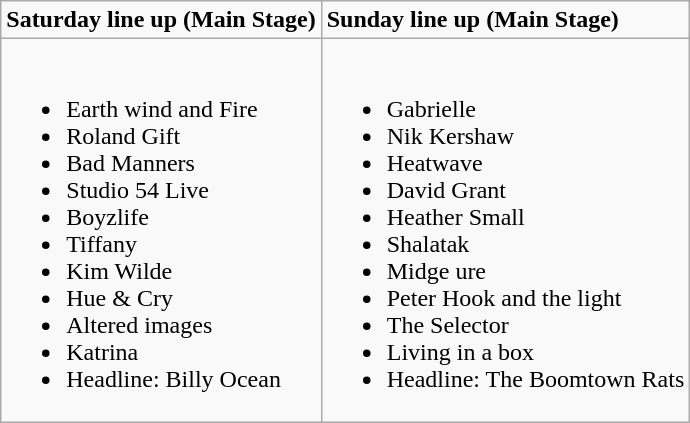<table class="wikitable">
<tr>
<td><strong>Saturday line up (Main Stage)</strong></td>
<td><strong>Sunday line up (Main Stage)</strong></td>
</tr>
<tr>
<td><br><ul><li>Earth wind and Fire</li><li>Roland Gift</li><li>Bad Manners</li><li>Studio 54 Live</li><li>Boyzlife</li><li>Tiffany</li><li>Kim Wilde</li><li>Hue & Cry</li><li>Altered images</li><li>Katrina</li><li>Headline: Billy Ocean</li></ul></td>
<td><br><ul><li>Gabrielle</li><li>Nik Kershaw</li><li>Heatwave</li><li>David Grant</li><li>Heather Small</li><li>Shalatak</li><li>Midge ure</li><li>Peter Hook and the light</li><li>The Selector</li><li>Living in a box</li><li>Headline: The Boomtown Rats</li></ul></td>
</tr>
</table>
